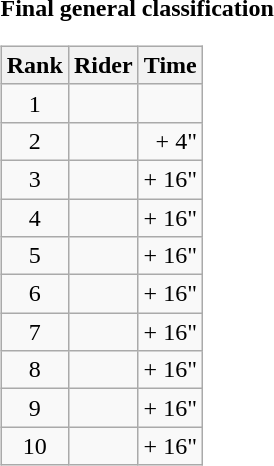<table>
<tr>
<td><strong>Final general classification</strong><br><table class="wikitable">
<tr>
<th scope="col">Rank</th>
<th scope="col">Rider</th>
<th scope="col">Time</th>
</tr>
<tr>
<td style="text-align:center;">1</td>
<td></td>
<td style="text-align:right;"></td>
</tr>
<tr>
<td style="text-align:center;">2</td>
<td></td>
<td style="text-align:right;">+ 4"</td>
</tr>
<tr>
<td style="text-align:center;">3</td>
<td></td>
<td style="text-align:right;">+ 16"</td>
</tr>
<tr>
<td style="text-align:center;">4</td>
<td></td>
<td style="text-align:right;">+ 16"</td>
</tr>
<tr>
<td style="text-align:center;">5</td>
<td></td>
<td style="text-align:right;">+ 16"</td>
</tr>
<tr>
<td style="text-align:center;">6</td>
<td></td>
<td style="text-align:right;">+ 16"</td>
</tr>
<tr>
<td style="text-align:center;">7</td>
<td></td>
<td style="text-align:right;">+ 16"</td>
</tr>
<tr>
<td style="text-align:center;">8</td>
<td></td>
<td style="text-align:right;">+ 16"</td>
</tr>
<tr>
<td style="text-align:center;">9</td>
<td></td>
<td style="text-align:right;">+ 16"</td>
</tr>
<tr>
<td style="text-align:center;">10</td>
<td></td>
<td style="text-align:right;">+ 16"</td>
</tr>
</table>
</td>
</tr>
</table>
